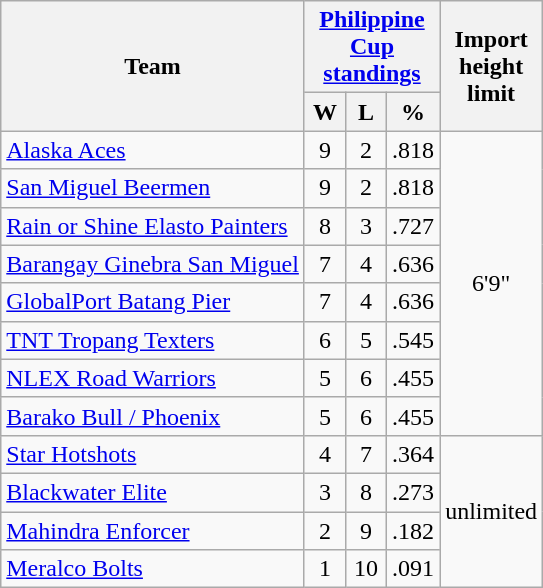<table class=wikitable style="text-align:center;">
<tr>
<th rowspan=2>Team</th>
<th colspan=3><a href='#'>Philippine Cup standings</a></th>
<th rowspan=2>Import<br>height<br>limit</th>
</tr>
<tr>
<th width=20px>W</th>
<th width=20px>L</th>
<th width=20px>%</th>
</tr>
<tr>
<td style="text-align:left;"><a href='#'>Alaska Aces</a></td>
<td>9</td>
<td>2</td>
<td>.818</td>
<td rowspan=8>6'9"</td>
</tr>
<tr>
<td style="text-align:left;"><a href='#'>San Miguel Beermen</a></td>
<td>9</td>
<td>2</td>
<td>.818</td>
</tr>
<tr>
<td style="text-align:left;"><a href='#'>Rain or Shine Elasto Painters</a></td>
<td>8</td>
<td>3</td>
<td>.727</td>
</tr>
<tr>
<td style="text-align:left;"><a href='#'>Barangay Ginebra San Miguel</a></td>
<td>7</td>
<td>4</td>
<td>.636</td>
</tr>
<tr>
<td style="text-align:left;"><a href='#'>GlobalPort Batang Pier</a></td>
<td>7</td>
<td>4</td>
<td>.636</td>
</tr>
<tr>
<td style="text-align:left;"><a href='#'>TNT Tropang Texters</a></td>
<td>6</td>
<td>5</td>
<td>.545</td>
</tr>
<tr>
<td style="text-align:left;"><a href='#'>NLEX Road Warriors</a></td>
<td>5</td>
<td>6</td>
<td>.455</td>
</tr>
<tr>
<td style="text-align:left;"><a href='#'>Barako Bull / Phoenix</a></td>
<td>5</td>
<td>6</td>
<td>.455</td>
</tr>
<tr>
<td style="text-align:left;"><a href='#'>Star Hotshots</a></td>
<td>4</td>
<td>7</td>
<td>.364</td>
<td rowspan=4>unlimited</td>
</tr>
<tr>
<td style="text-align:left;"><a href='#'>Blackwater Elite</a></td>
<td>3</td>
<td>8</td>
<td>.273</td>
</tr>
<tr>
<td style="text-align:left;"><a href='#'>Mahindra Enforcer</a></td>
<td>2</td>
<td>9</td>
<td>.182</td>
</tr>
<tr>
<td style="text-align:left;"><a href='#'>Meralco Bolts</a></td>
<td>1</td>
<td>10</td>
<td>.091</td>
</tr>
</table>
